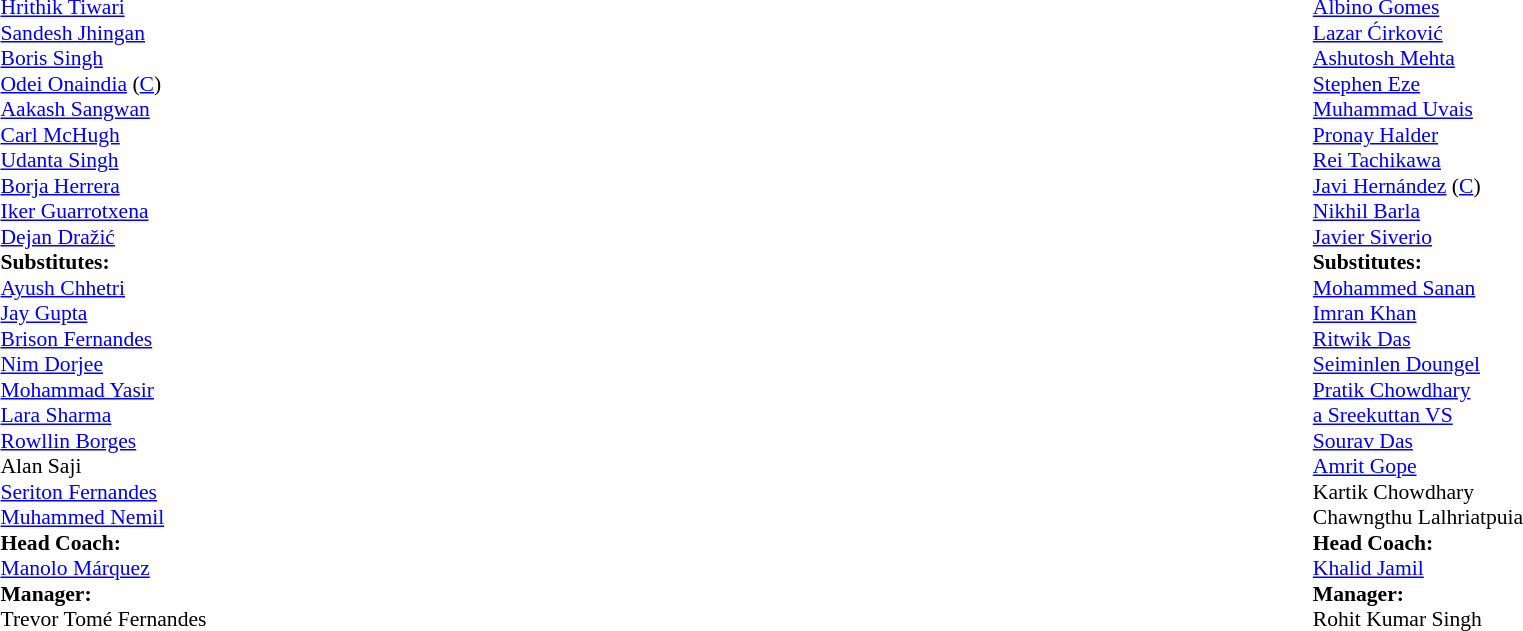<table width="100%">
<tr>
<td valign="top" width="40%"><br><table style="font-size: 90%" cellspacing="0" cellpadding="0">
<tr>
<td> <a href='#'>Hrithik Tiwari</a></td>
</tr>
<tr>
<td> <a href='#'>Sandesh Jhingan</a></td>
</tr>
<tr>
<td> <a href='#'>Boris Singh</a></td>
</tr>
<tr>
<td> <a href='#'>Odei Onaindia</a> (<a href='#'>C</a>) </td>
</tr>
<tr>
<td> <a href='#'>Aakash Sangwan</a> </td>
</tr>
<tr>
<td> <a href='#'>Carl McHugh</a></td>
</tr>
<tr>
<td> <a href='#'>Udanta Singh</a> </td>
</tr>
<tr>
<td></td>
</tr>
<tr>
<td> <a href='#'>Borja Herrera</a>  </td>
</tr>
<tr>
<td> <a href='#'>Iker Guarrotxena</a></td>
</tr>
<tr>
<td> <a href='#'>Dejan Dražić</a></td>
</tr>
<tr>
<td><strong>Substitutes:</strong></td>
</tr>
<tr>
<td> <a href='#'>Ayush Chhetri</a> </td>
</tr>
<tr>
<td> <a href='#'>Jay Gupta</a> </td>
</tr>
<tr>
<td> <a href='#'>Brison Fernandes</a> </td>
</tr>
<tr>
<td> <a href='#'>Nim Dorjee</a> </td>
</tr>
<tr>
<td> <a href='#'>Mohammad Yasir</a> </td>
</tr>
<tr>
<td> <a href='#'>Lara Sharma</a></td>
</tr>
<tr>
<td> <a href='#'>Rowllin Borges</a></td>
</tr>
<tr>
<td> Alan Saji</td>
</tr>
<tr>
<td> <a href='#'>Seriton Fernandes</a></td>
</tr>
<tr>
<td> <a href='#'>Muhammed Nemil</a></td>
</tr>
<tr>
<td><strong>Head Coach:</strong></td>
</tr>
<tr>
<td colspan="2"> <a href='#'>Manolo Márquez</a></td>
</tr>
<tr>
<td><strong>Manager:</strong></td>
</tr>
<tr>
<td colspan="2"> Trevor Tomé Fernandes</td>
</tr>
</table>
</td>
<td valign="top"></td>
<td valign="top" width="50%"><br><table style="font-size: 90%" cellspacing="0" cellpadding="0" align="center">
<tr>
<td> <a href='#'>Albino Gomes</a></td>
</tr>
<tr>
<td> <a href='#'>Lazar Ćirković</a></td>
</tr>
<tr>
<td> <a href='#'>Ashutosh Mehta</a> </td>
</tr>
<tr>
<td> <a href='#'>Stephen Eze</a> </td>
</tr>
<tr>
<td> <a href='#'>Muhammad Uvais</a></td>
</tr>
<tr>
<td> <a href='#'>Pronay Halder</a> </td>
</tr>
<tr>
<td> <a href='#'>Rei Tachikawa</a></td>
</tr>
<tr>
<td> <a href='#'>Javi Hernández</a> (<a href='#'>C</a>)</td>
</tr>
<tr>
<td> <a href='#'>Nikhil Barla</a> </td>
</tr>
<tr>
<td></td>
</tr>
<tr>
<td> <a href='#'>Javier Siverio</a></td>
</tr>
<tr>
<td><strong>Substitutes:</strong></td>
</tr>
<tr>
<td> <a href='#'>Mohammed Sanan</a> </td>
</tr>
<tr>
<td> <a href='#'>Imran Khan</a>  </td>
</tr>
<tr>
<td> <a href='#'>Ritwik Das</a> </td>
</tr>
<tr>
<td> <a href='#'>Seiminlen Doungel</a> </td>
</tr>
<tr>
<td> <a href='#'>Pratik Chowdhary</a></td>
</tr>
<tr>
<td> <a href='#'>a Sreekuttan VS</a></td>
</tr>
<tr>
<td> <a href='#'>Sourav Das</a></td>
</tr>
<tr>
<td> <a href='#'>Amrit Gope</a></td>
</tr>
<tr>
<td> Kartik Chowdhary</td>
</tr>
<tr>
<td> Chawngthu Lalhriatpuia</td>
</tr>
<tr>
<td><strong>Head Coach:</strong></td>
</tr>
<tr>
<td colspan="2"> <a href='#'>Khalid Jamil</a></td>
</tr>
<tr>
<td><strong>Manager:</strong></td>
</tr>
<tr>
<td colspan="2"> Rohit Kumar Singh</td>
</tr>
</table>
</td>
</tr>
</table>
